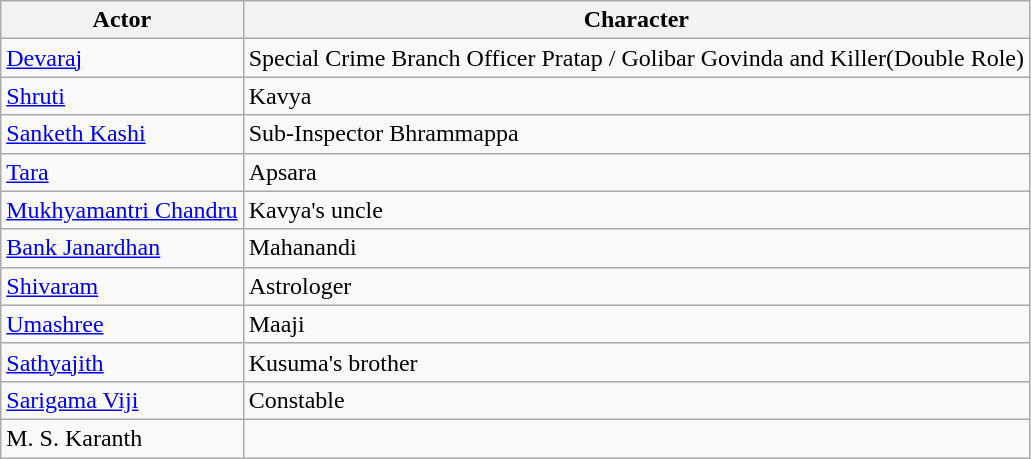<table class="wikitable">
<tr>
<th>Actor</th>
<th>Character</th>
</tr>
<tr>
<td><a href='#'>Devaraj</a></td>
<td>Special Crime Branch Officer Pratap / Golibar Govinda and Killer(Double Role)</td>
</tr>
<tr>
<td><a href='#'>Shruti</a></td>
<td>Kavya</td>
</tr>
<tr>
<td><a href='#'>Sanketh Kashi</a></td>
<td>Sub-Inspector Bhrammappa</td>
</tr>
<tr>
<td><a href='#'>Tara</a></td>
<td>Apsara</td>
</tr>
<tr>
<td><a href='#'>Mukhyamantri Chandru</a></td>
<td>Kavya's uncle</td>
</tr>
<tr>
<td><a href='#'>Bank Janardhan</a></td>
<td>Mahanandi</td>
</tr>
<tr>
<td><a href='#'>Shivaram</a></td>
<td>Astrologer</td>
</tr>
<tr>
<td><a href='#'>Umashree</a></td>
<td>Maaji</td>
</tr>
<tr>
<td><a href='#'>Sathyajith</a></td>
<td>Kusuma's brother</td>
</tr>
<tr>
<td><a href='#'>Sarigama Viji</a></td>
<td>Constable</td>
</tr>
<tr>
<td>M. S. Karanth</td>
<td></td>
</tr>
</table>
